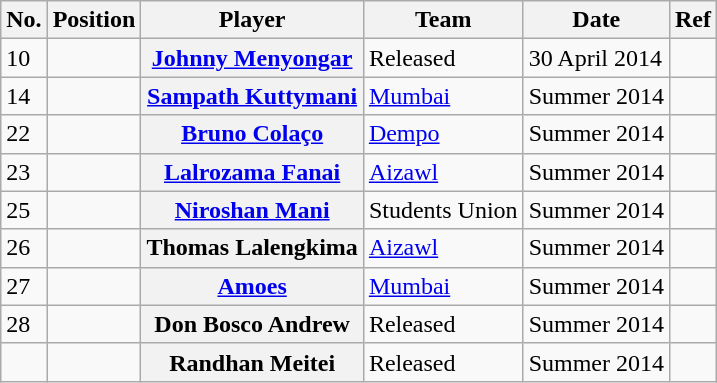<table class="wikitable plainrowheaders" style="text-align:center; text-align:left">
<tr>
<th>No.</th>
<th scope=col>Position</th>
<th scope=col>Player</th>
<th scope=col>Team</th>
<th scope=col>Date</th>
<th scope=col>Ref</th>
</tr>
<tr>
<td>10</td>
<td></td>
<th scope=row> <a href='#'>Johnny Menyongar</a></th>
<td>Released</td>
<td>30 April 2014</td>
<td></td>
</tr>
<tr>
<td>14</td>
<td></td>
<th scope=row> <a href='#'>Sampath Kuttymani</a></th>
<td> <a href='#'>Mumbai</a></td>
<td>Summer 2014</td>
<td></td>
</tr>
<tr>
<td>22</td>
<td></td>
<th scope=row> <a href='#'>Bruno Colaço</a></th>
<td> <a href='#'>Dempo</a></td>
<td>Summer 2014</td>
<td></td>
</tr>
<tr>
<td>23</td>
<td></td>
<th scope=row> <a href='#'>Lalrozama Fanai</a></th>
<td> <a href='#'>Aizawl</a></td>
<td>Summer 2014</td>
<td></td>
</tr>
<tr>
<td>25</td>
<td></td>
<th scope=row> <a href='#'>Niroshan Mani</a></th>
<td> Students Union</td>
<td>Summer 2014</td>
<td></td>
</tr>
<tr>
<td>26</td>
<td></td>
<th scope=row> Thomas Lalengkima</th>
<td> <a href='#'>Aizawl</a></td>
<td>Summer 2014</td>
<td></td>
</tr>
<tr>
<td>27</td>
<td></td>
<th scope=row> <a href='#'>Amoes</a></th>
<td> <a href='#'>Mumbai</a></td>
<td>Summer 2014</td>
<td></td>
</tr>
<tr>
<td>28</td>
<td></td>
<th scope=row> Don Bosco Andrew</th>
<td>Released</td>
<td>Summer 2014</td>
<td></td>
</tr>
<tr>
<td></td>
<td></td>
<th scope=row> Randhan Meitei</th>
<td>Released</td>
<td>Summer 2014</td>
<td></td>
</tr>
</table>
